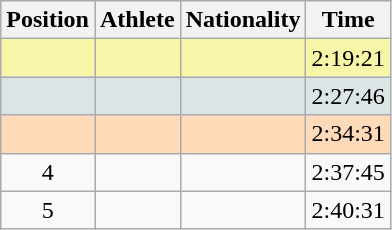<table class="wikitable sortable">
<tr>
<th scope="col">Position</th>
<th scope="col">Athlete</th>
<th scope="col">Nationality</th>
<th scope="col">Time</th>
</tr>
<tr bgcolor="#F7F6A8">
<td align=center></td>
<td></td>
<td></td>
<td>2:19:21</td>
</tr>
<tr bgcolor="#DCE5E5">
<td align=center></td>
<td></td>
<td></td>
<td>2:27:46</td>
</tr>
<tr bgcolor="#FFDAB9">
<td align=center></td>
<td></td>
<td></td>
<td>2:34:31</td>
</tr>
<tr>
<td align=center>4</td>
<td></td>
<td></td>
<td>2:37:45</td>
</tr>
<tr>
<td align=center>5</td>
<td></td>
<td></td>
<td>2:40:31</td>
</tr>
</table>
